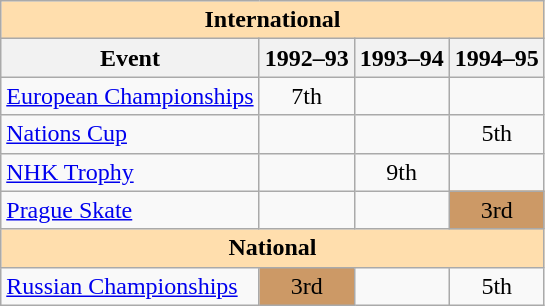<table class="wikitable" style="text-align:center">
<tr>
<th style="background-color: #ffdead; " colspan=4 align=center><strong>International</strong></th>
</tr>
<tr>
<th>Event</th>
<th>1992–93</th>
<th>1993–94</th>
<th>1994–95</th>
</tr>
<tr>
<td align=left><a href='#'>European Championships</a></td>
<td>7th</td>
<td></td>
<td></td>
</tr>
<tr>
<td align=left><a href='#'>Nations Cup</a></td>
<td></td>
<td></td>
<td>5th</td>
</tr>
<tr>
<td align=left><a href='#'>NHK Trophy</a></td>
<td></td>
<td>9th</td>
<td></td>
</tr>
<tr>
<td align=left><a href='#'>Prague Skate</a></td>
<td></td>
<td></td>
<td bgcolor=cc9966>3rd</td>
</tr>
<tr>
<th style="background-color: #ffdead; " colspan=4 align=center><strong>National</strong></th>
</tr>
<tr>
<td align=left><a href='#'>Russian Championships</a></td>
<td bgcolor=cc9966>3rd</td>
<td></td>
<td>5th</td>
</tr>
</table>
